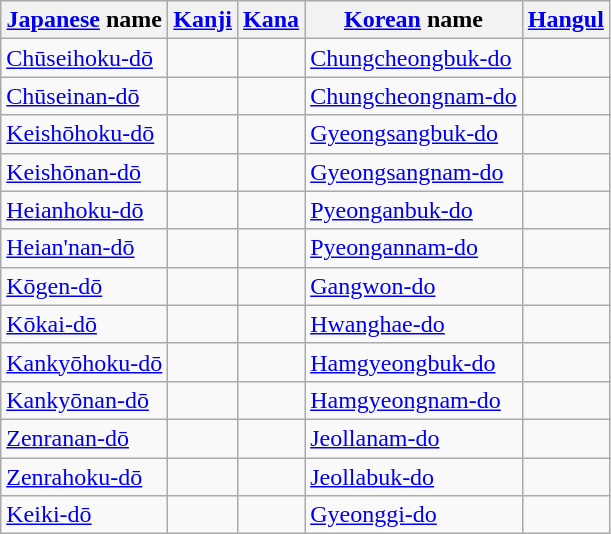<table class="wikitable sortable">
<tr>
<th><a href='#'>Japanese</a> name</th>
<th><a href='#'>Kanji</a></th>
<th><a href='#'>Kana</a></th>
<th><a href='#'>Korean</a> name</th>
<th><a href='#'>Hangul</a></th>
</tr>
<tr>
<td><a href='#'>Chūseihoku-dō</a></td>
<td></td>
<td></td>
<td><a href='#'>Chungcheongbuk-do</a></td>
<td></td>
</tr>
<tr>
<td><a href='#'>Chūseinan-dō</a></td>
<td></td>
<td></td>
<td><a href='#'>Chungcheongnam-do</a></td>
<td></td>
</tr>
<tr>
<td><a href='#'>Keishōhoku-dō</a></td>
<td></td>
<td></td>
<td><a href='#'>Gyeongsangbuk-do</a></td>
<td></td>
</tr>
<tr>
<td><a href='#'>Keishōnan-dō</a></td>
<td></td>
<td></td>
<td><a href='#'>Gyeongsangnam-do</a></td>
<td></td>
</tr>
<tr>
<td><a href='#'>Heianhoku-dō</a></td>
<td></td>
<td></td>
<td><a href='#'>Pyeonganbuk-do</a></td>
<td></td>
</tr>
<tr>
<td><a href='#'>Heian'nan-dō</a></td>
<td></td>
<td></td>
<td><a href='#'>Pyeongannam-do</a></td>
<td></td>
</tr>
<tr>
<td><a href='#'>Kōgen-dō</a></td>
<td></td>
<td></td>
<td><a href='#'>Gangwon-do</a></td>
<td></td>
</tr>
<tr>
<td><a href='#'>Kōkai-dō</a></td>
<td></td>
<td></td>
<td><a href='#'>Hwanghae-do</a></td>
<td></td>
</tr>
<tr>
<td><a href='#'>Kankyōhoku-dō</a></td>
<td></td>
<td></td>
<td><a href='#'>Hamgyeongbuk-do</a></td>
<td></td>
</tr>
<tr>
<td><a href='#'>Kankyōnan-dō</a></td>
<td></td>
<td></td>
<td><a href='#'>Hamgyeongnam-do</a></td>
<td></td>
</tr>
<tr>
<td><a href='#'>Zenranan-dō</a></td>
<td></td>
<td></td>
<td><a href='#'>Jeollanam-do</a></td>
<td></td>
</tr>
<tr>
<td><a href='#'>Zenrahoku-dō</a></td>
<td></td>
<td></td>
<td><a href='#'>Jeollabuk-do</a></td>
<td></td>
</tr>
<tr>
<td><a href='#'>Keiki-dō</a></td>
<td></td>
<td></td>
<td><a href='#'>Gyeonggi-do</a></td>
<td></td>
</tr>
</table>
